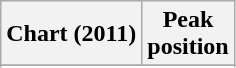<table class="wikitable sortable">
<tr>
<th>Chart (2011)</th>
<th>Peak <br> position</th>
</tr>
<tr>
</tr>
<tr>
</tr>
<tr>
</tr>
<tr>
</tr>
<tr>
</tr>
</table>
